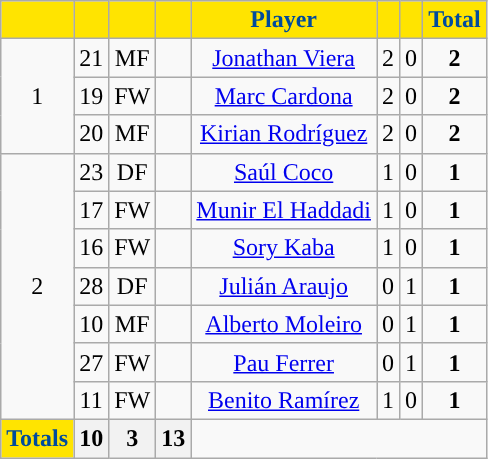<table class="wikitable" style="text-align:center;">
<tr>
<th style="background:#ffe400; color:#004b9d; "></th>
<th style="background:#ffe400; color:#004b9d; "></th>
<th style="background:#ffe400; color:#004b9d; "></th>
<th style="background:#ffe400; color:#004b9d; "></th>
<th style="background:#ffe400; color:#004b9d; ">Player</th>
<th style="background:#ffe400; color:#004b9d; "></th>
<th style="background:#ffe400; color:#004b9d; "></th>
<th style="background:#ffe400; color:#004b9d; ">Total</th>
</tr>
<tr>
<td rowspan=3>1</td>
<td>21</td>
<td>MF</td>
<td></td>
<td><a href='#'>Jonathan Viera</a></td>
<td>2</td>
<td>0</td>
<td><strong>2</strong></td>
</tr>
<tr>
<td>19</td>
<td>FW</td>
<td></td>
<td><a href='#'>Marc Cardona</a></td>
<td>2</td>
<td>0</td>
<td><strong>2</strong></td>
</tr>
<tr>
<td>20</td>
<td>MF</td>
<td></td>
<td><a href='#'>Kirian Rodríguez</a></td>
<td>2</td>
<td>0</td>
<td><strong>2</strong></td>
</tr>
<tr>
<td rowspan=7>2</td>
<td>23</td>
<td>DF</td>
<td></td>
<td><a href='#'>Saúl Coco</a></td>
<td>1</td>
<td>0</td>
<td><strong>1</strong></td>
</tr>
<tr>
<td>17</td>
<td>FW</td>
<td></td>
<td><a href='#'>Munir El Haddadi</a></td>
<td>1</td>
<td>0</td>
<td><strong>1</strong></td>
</tr>
<tr>
<td>16</td>
<td>FW</td>
<td></td>
<td><a href='#'>Sory Kaba</a></td>
<td>1</td>
<td>0</td>
<td><strong>1</strong></td>
</tr>
<tr>
<td>28</td>
<td>DF</td>
<td></td>
<td><a href='#'>Julián Araujo</a></td>
<td>0</td>
<td>1</td>
<td><strong>1</strong></td>
</tr>
<tr>
<td>10</td>
<td>MF</td>
<td></td>
<td><a href='#'>Alberto Moleiro</a></td>
<td>0</td>
<td>1</td>
<td><strong>1</strong></td>
</tr>
<tr>
<td>27</td>
<td>FW</td>
<td></td>
<td><a href='#'>Pau Ferrer</a></td>
<td>0</td>
<td>1</td>
<td><strong>1</strong></td>
</tr>
<tr>
<td>11</td>
<td>FW</td>
<td></td>
<td><a href='#'>Benito Ramírez</a></td>
<td>1</td>
<td>0</td>
<td><strong>1</strong></td>
</tr>
<tr>
<th style="background:#ffe400; color:#004b9d; "><strong>Totals</strong></th>
<th><strong>10</strong></th>
<th><strong>3</strong></th>
<th><strong>13</strong></th>
</tr>
</table>
